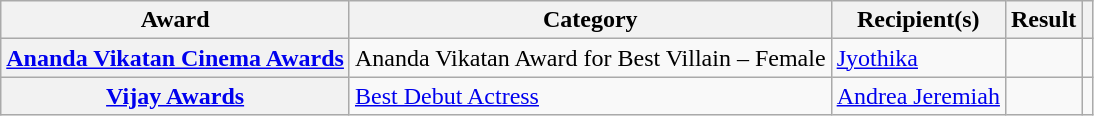<table class="wikitable plainrowheaders sortable">
<tr>
<th scope="col">Award</th>
<th scope="col">Category</th>
<th scope="col">Recipient(s)</th>
<th scope="col">Result</th>
<th scope="col" class="unsortable"></th>
</tr>
<tr>
<th scope="row"><a href='#'>Ananda Vikatan Cinema Awards</a></th>
<td>Ananda Vikatan Award for Best Villain – Female</td>
<td><a href='#'>Jyothika</a></td>
<td></td>
<td></td>
</tr>
<tr>
<th scope="row"><a href='#'>Vijay Awards</a></th>
<td><a href='#'>Best Debut Actress</a></td>
<td><a href='#'>Andrea Jeremiah</a></td>
<td></td>
<td></td>
</tr>
</table>
